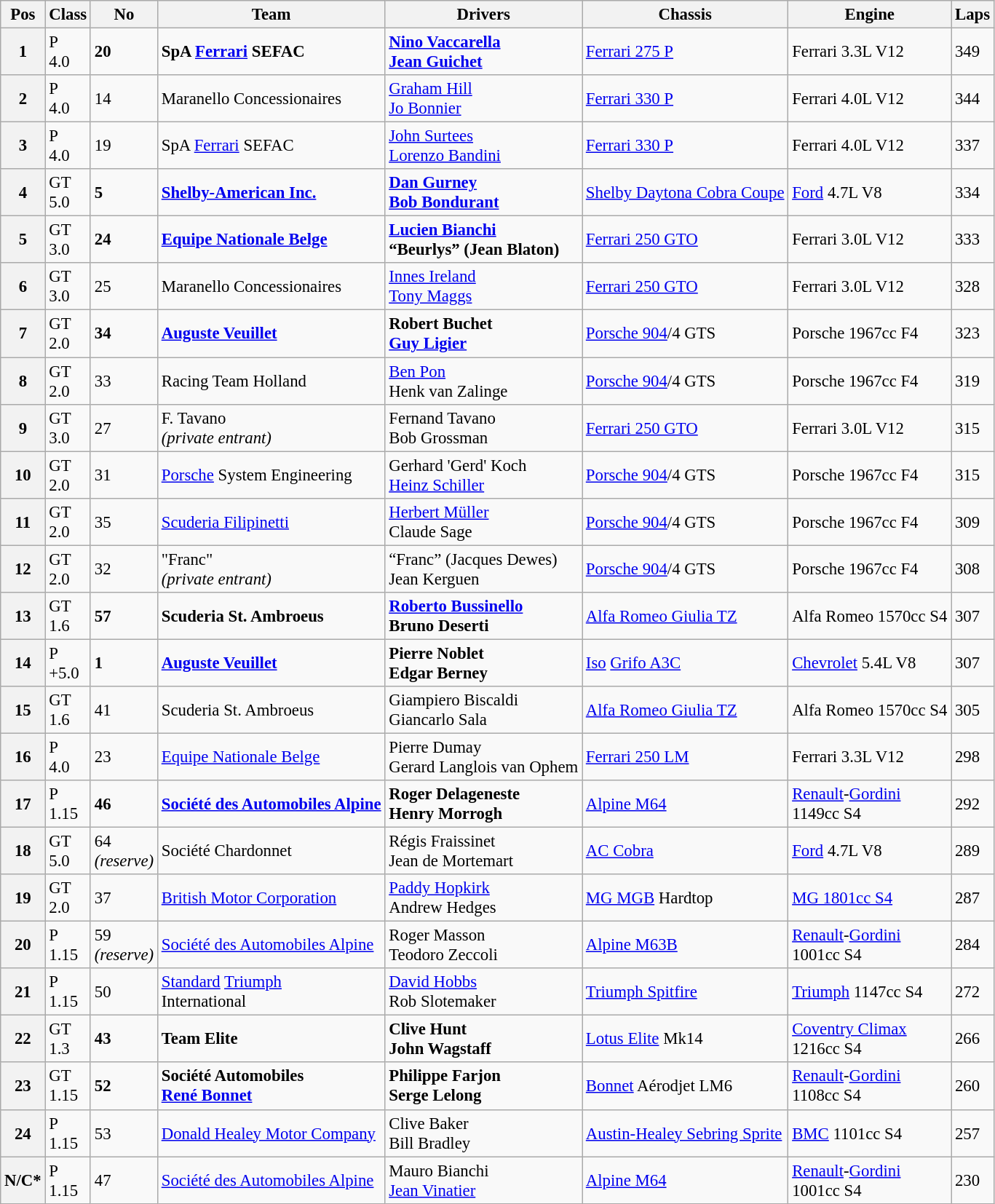<table class="wikitable" style="font-size: 95%;">
<tr>
<th>Pos</th>
<th>Class</th>
<th>No</th>
<th>Team</th>
<th>Drivers</th>
<th>Chassis</th>
<th>Engine</th>
<th>Laps</th>
</tr>
<tr>
<th>1</th>
<td>P<br>4.0</td>
<td><strong>20</strong></td>
<td> <strong>SpA <a href='#'>Ferrari</a> SEFAC</strong></td>
<td> <strong><a href='#'>Nino Vaccarella</a></strong><br> <strong><a href='#'>Jean Guichet</a></strong></td>
<td><a href='#'>Ferrari 275 P</a></td>
<td>Ferrari 3.3L V12</td>
<td>349</td>
</tr>
<tr>
<th>2</th>
<td>P<br>4.0</td>
<td>14</td>
<td> Maranello Concessionaires</td>
<td> <a href='#'>Graham Hill</a><br> <a href='#'>Jo Bonnier</a></td>
<td><a href='#'>Ferrari 330 P</a></td>
<td>Ferrari 4.0L V12</td>
<td>344</td>
</tr>
<tr>
<th>3</th>
<td>P<br>4.0</td>
<td>19</td>
<td> SpA <a href='#'>Ferrari</a> SEFAC</td>
<td> <a href='#'>John Surtees</a><br> <a href='#'>Lorenzo Bandini</a></td>
<td><a href='#'>Ferrari 330 P</a></td>
<td>Ferrari 4.0L V12</td>
<td>337</td>
</tr>
<tr>
<th>4</th>
<td>GT<br>5.0</td>
<td><strong>5</strong></td>
<td> <strong><a href='#'>Shelby-American Inc.</a></strong></td>
<td> <strong><a href='#'>Dan Gurney</a></strong><br> <strong><a href='#'>Bob Bondurant</a></strong></td>
<td><a href='#'>Shelby Daytona Cobra Coupe</a></td>
<td><a href='#'>Ford</a> 4.7L V8</td>
<td>334</td>
</tr>
<tr>
<th>5</th>
<td>GT<br>3.0</td>
<td><strong>24</strong></td>
<td> <strong><a href='#'>Equipe Nationale Belge</a></strong></td>
<td> <strong><a href='#'>Lucien Bianchi</a></strong><br> <strong> “Beurlys” (Jean Blaton)</strong></td>
<td><a href='#'>Ferrari 250 GTO</a></td>
<td>Ferrari 3.0L V12</td>
<td>333</td>
</tr>
<tr>
<th>6</th>
<td>GT<br>3.0</td>
<td>25</td>
<td> Maranello Concessionaires</td>
<td> <a href='#'>Innes Ireland</a><br> <a href='#'>Tony Maggs</a></td>
<td><a href='#'>Ferrari 250 GTO</a></td>
<td>Ferrari 3.0L V12</td>
<td>328</td>
</tr>
<tr>
<th>7</th>
<td>GT<br>2.0</td>
<td><strong>34</strong></td>
<td> <strong><a href='#'>Auguste Veuillet</a></strong></td>
<td> <strong>Robert Buchet</strong><br> <strong><a href='#'>Guy Ligier</a> </strong></td>
<td><a href='#'>Porsche 904</a>/4 GTS</td>
<td>Porsche 1967cc F4</td>
<td>323</td>
</tr>
<tr>
<th>8</th>
<td>GT<br>2.0</td>
<td>33</td>
<td> Racing Team Holland</td>
<td> <a href='#'>Ben Pon</a><br> Henk van Zalinge</td>
<td><a href='#'>Porsche 904</a>/4 GTS</td>
<td>Porsche 1967cc F4</td>
<td>319</td>
</tr>
<tr>
<th>9</th>
<td>GT<br>3.0</td>
<td>27</td>
<td> F. Tavano<br><em>(private entrant)</em></td>
<td> Fernand Tavano<br> Bob Grossman</td>
<td><a href='#'>Ferrari 250 GTO</a></td>
<td>Ferrari 3.0L V12</td>
<td>315</td>
</tr>
<tr>
<th>10</th>
<td>GT<br>2.0</td>
<td>31</td>
<td> <a href='#'>Porsche</a> System Engineering</td>
<td> Gerhard 'Gerd' Koch<br> <a href='#'>Heinz Schiller</a></td>
<td><a href='#'>Porsche 904</a>/4 GTS</td>
<td>Porsche 1967cc F4</td>
<td>315</td>
</tr>
<tr>
<th>11</th>
<td>GT<br>2.0</td>
<td>35</td>
<td> <a href='#'>Scuderia Filipinetti</a></td>
<td> <a href='#'>Herbert Müller</a><br> Claude Sage</td>
<td><a href='#'>Porsche 904</a>/4 GTS</td>
<td>Porsche 1967cc F4</td>
<td>309</td>
</tr>
<tr>
<th>12</th>
<td>GT<br>2.0</td>
<td>32</td>
<td> "Franc"<br><em>(private entrant)</em></td>
<td> “Franc” (Jacques Dewes)<br> Jean Kerguen</td>
<td><a href='#'>Porsche 904</a>/4 GTS</td>
<td>Porsche 1967cc F4</td>
<td>308</td>
</tr>
<tr>
<th>13</th>
<td>GT<br>1.6</td>
<td><strong>57</strong></td>
<td> <strong>Scuderia St. Ambroeus</strong></td>
<td> <strong><a href='#'>Roberto Bussinello</a></strong><br> <strong>Bruno Deserti</strong></td>
<td><a href='#'>Alfa Romeo Giulia TZ</a></td>
<td>Alfa Romeo 1570cc S4</td>
<td>307</td>
</tr>
<tr>
<th>14</th>
<td>P<br>+5.0</td>
<td><strong>1</strong></td>
<td> <strong><a href='#'>Auguste Veuillet</a></strong></td>
<td> <strong>Pierre Noblet</strong><br> <strong>Edgar Berney</strong></td>
<td><a href='#'>Iso</a> <a href='#'>Grifo A3C</a></td>
<td><a href='#'>Chevrolet</a> 5.4L V8</td>
<td>307</td>
</tr>
<tr>
<th>15</th>
<td>GT<br>1.6</td>
<td>41</td>
<td> Scuderia St. Ambroeus</td>
<td> Giampiero Biscaldi<br> Giancarlo Sala</td>
<td><a href='#'>Alfa Romeo Giulia TZ</a></td>
<td>Alfa Romeo 1570cc S4</td>
<td>305</td>
</tr>
<tr>
<th>16</th>
<td>P<br>4.0</td>
<td>23</td>
<td> <a href='#'>Equipe Nationale Belge</a></td>
<td> Pierre Dumay<br> Gerard Langlois van Ophem</td>
<td><a href='#'>Ferrari 250 LM</a></td>
<td>Ferrari 3.3L V12</td>
<td>298</td>
</tr>
<tr>
<th>17</th>
<td>P<br>1.15</td>
<td><strong>46</strong></td>
<td> <strong><a href='#'>Société des Automobiles Alpine</a></strong></td>
<td> <strong>Roger Delageneste</strong><br> <strong>Henry Morrogh</strong></td>
<td><a href='#'>Alpine M64</a></td>
<td><a href='#'>Renault</a>-<a href='#'>Gordini</a><br>1149cc S4</td>
<td>292</td>
</tr>
<tr>
<th>18</th>
<td>GT<br>5.0</td>
<td>64<br><em>(reserve)</em></td>
<td> Société Chardonnet</td>
<td> Régis Fraissinet<br> Jean de Mortemart</td>
<td><a href='#'>AC Cobra</a></td>
<td><a href='#'>Ford</a> 4.7L V8</td>
<td>289</td>
</tr>
<tr>
<th>19</th>
<td>GT<br>2.0</td>
<td>37</td>
<td> <a href='#'>British Motor Corporation</a></td>
<td> <a href='#'>Paddy Hopkirk</a><br> Andrew Hedges</td>
<td><a href='#'>MG MGB</a> Hardtop</td>
<td><a href='#'>MG 1801cc S4</a></td>
<td>287</td>
</tr>
<tr>
<th>20</th>
<td>P<br>1.15</td>
<td>59<br><em>(reserve)</em></td>
<td> <a href='#'>Société des Automobiles Alpine</a></td>
<td> Roger Masson<br> Teodoro Zeccoli</td>
<td><a href='#'>Alpine M63B</a></td>
<td><a href='#'>Renault</a>-<a href='#'>Gordini</a><br>1001cc S4</td>
<td>284</td>
</tr>
<tr>
<th>21</th>
<td>P<br>1.15</td>
<td>50</td>
<td> <a href='#'>Standard</a> <a href='#'>Triumph</a><br>International</td>
<td> <a href='#'>David Hobbs</a><br> Rob Slotemaker</td>
<td><a href='#'>Triumph Spitfire</a></td>
<td><a href='#'>Triumph</a> 1147cc S4</td>
<td>272</td>
</tr>
<tr>
<th>22</th>
<td>GT<br>1.3</td>
<td><strong>43</strong></td>
<td> <strong>Team Elite</strong></td>
<td> <strong>Clive Hunt</strong><br> <strong>John Wagstaff</strong></td>
<td><a href='#'>Lotus Elite</a> Mk14</td>
<td><a href='#'>Coventry Climax</a><br>1216cc S4</td>
<td>266</td>
</tr>
<tr>
<th>23</th>
<td>GT<br>1.15</td>
<td><strong>52</strong></td>
<td> <strong>Société Automobiles<br><a href='#'>René Bonnet</a></strong></td>
<td> <strong>Philippe Farjon</strong><br> <strong>Serge Lelong</strong></td>
<td><a href='#'>Bonnet</a> Aérodjet LM6</td>
<td><a href='#'>Renault</a>-<a href='#'>Gordini</a><br>1108cc S4</td>
<td>260</td>
</tr>
<tr>
<th>24</th>
<td>P<br>1.15</td>
<td>53</td>
<td> <a href='#'>Donald Healey Motor Company</a></td>
<td> Clive Baker<br> Bill Bradley</td>
<td><a href='#'>Austin-Healey Sebring Sprite</a></td>
<td><a href='#'>BMC</a> 1101cc S4</td>
<td>257</td>
</tr>
<tr>
<th>N/C*</th>
<td>P<br>1.15</td>
<td>47</td>
<td> <a href='#'>Société des Automobiles Alpine</a></td>
<td> Mauro Bianchi<br> <a href='#'>Jean Vinatier</a></td>
<td><a href='#'>Alpine M64</a></td>
<td><a href='#'>Renault</a>-<a href='#'>Gordini</a><br>1001cc S4</td>
<td>230</td>
</tr>
</table>
